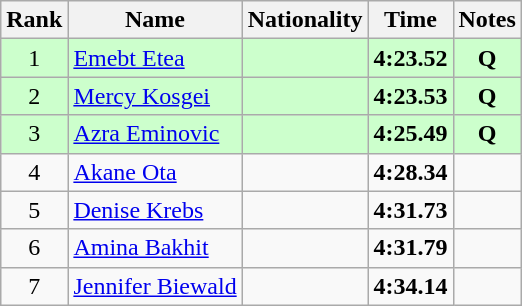<table class="wikitable sortable" style="text-align:center">
<tr>
<th>Rank</th>
<th>Name</th>
<th>Nationality</th>
<th>Time</th>
<th>Notes</th>
</tr>
<tr bgcolor=ccffcc>
<td>1</td>
<td align=left><a href='#'>Emebt Etea</a></td>
<td align=left></td>
<td><strong>4:23.52</strong></td>
<td><strong>Q</strong></td>
</tr>
<tr bgcolor=ccffcc>
<td>2</td>
<td align=left><a href='#'>Mercy Kosgei</a></td>
<td align=left></td>
<td><strong>4:23.53</strong></td>
<td><strong>Q</strong></td>
</tr>
<tr bgcolor=ccffcc>
<td>3</td>
<td align=left><a href='#'>Azra Eminovic</a></td>
<td align=left></td>
<td><strong>4:25.49</strong></td>
<td><strong>Q</strong></td>
</tr>
<tr>
<td>4</td>
<td align=left><a href='#'>Akane Ota</a></td>
<td align=left></td>
<td><strong>4:28.34</strong></td>
<td></td>
</tr>
<tr>
<td>5</td>
<td align=left><a href='#'>Denise Krebs</a></td>
<td align=left></td>
<td><strong>4:31.73</strong></td>
<td></td>
</tr>
<tr>
<td>6</td>
<td align=left><a href='#'>Amina Bakhit</a></td>
<td align=left></td>
<td><strong>4:31.79</strong></td>
<td></td>
</tr>
<tr>
<td>7</td>
<td align=left><a href='#'>Jennifer Biewald</a></td>
<td align=left></td>
<td><strong>4:34.14</strong></td>
<td></td>
</tr>
</table>
